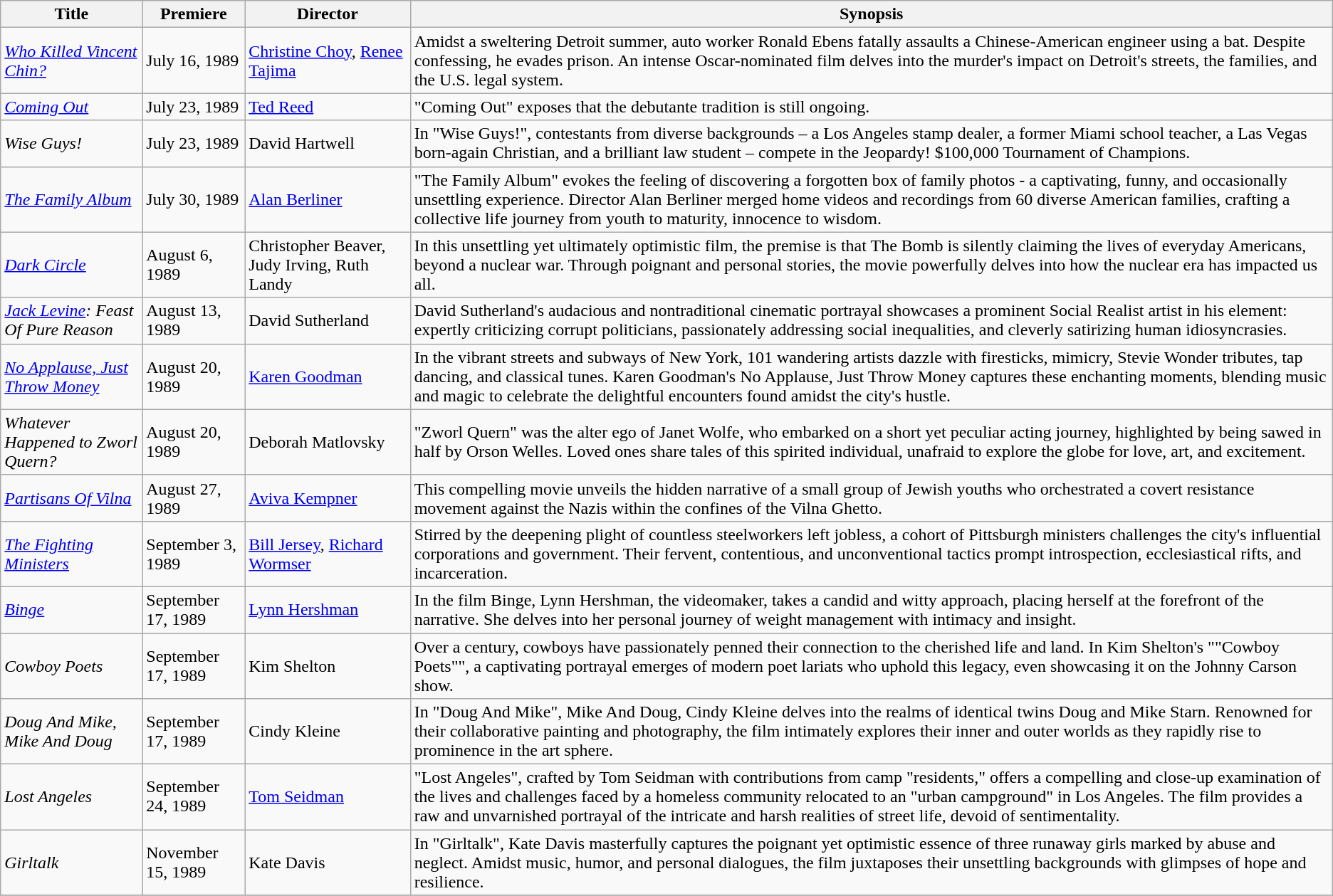<table class="wikitable sortable">
<tr>
<th>Title</th>
<th>Premiere</th>
<th>Director</th>
<th>Synopsis</th>
</tr>
<tr>
<td><em><a href='#'>Who Killed Vincent Chin?</a></em></td>
<td>July 16, 1989</td>
<td><a href='#'>Christine Choy</a>, <a href='#'>Renee Tajima</a></td>
<td>Amidst a sweltering Detroit summer, auto worker Ronald Ebens fatally assaults a Chinese-American engineer using a bat. Despite confessing, he evades prison. An intense Oscar-nominated film delves into the murder's impact on Detroit's streets, the families, and the U.S. legal system.</td>
</tr>
<tr>
<td><em><a href='#'>Coming Out</a></em></td>
<td>July 23, 1989</td>
<td><a href='#'>Ted Reed</a></td>
<td>"Coming Out" exposes that the debutante tradition is still ongoing.</td>
</tr>
<tr>
<td><em>Wise Guys!</em></td>
<td>July 23, 1989</td>
<td>David Hartwell</td>
<td>In "Wise Guys!", contestants from diverse backgrounds – a Los Angeles stamp dealer, a former Miami school teacher, a Las Vegas born-again Christian, and a brilliant law student – compete in the Jeopardy! $100,000 Tournament of Champions.</td>
</tr>
<tr>
<td><em><a href='#'>The Family Album</a></em></td>
<td>July 30, 1989</td>
<td><a href='#'>Alan Berliner</a></td>
<td>"The Family Album" evokes the feeling of discovering a forgotten box of family photos - a captivating, funny, and occasionally unsettling experience. Director Alan Berliner merged home videos and recordings from 60 diverse American families, crafting a collective life journey from youth to maturity, innocence to wisdom.</td>
</tr>
<tr>
<td><em><a href='#'>Dark Circle</a></em></td>
<td>August 6, 1989</td>
<td>Christopher Beaver, Judy Irving, Ruth Landy</td>
<td>In this unsettling yet ultimately optimistic film, the premise is that The Bomb is silently claiming the lives of everyday Americans, beyond a nuclear war. Through poignant and personal stories, the movie powerfully delves into how the nuclear era has impacted us all.</td>
</tr>
<tr>
<td><em><a href='#'>Jack Levine</a>: Feast Of Pure Reason</em></td>
<td>August 13, 1989</td>
<td>David Sutherland</td>
<td>David Sutherland's audacious and nontraditional cinematic portrayal showcases a prominent Social Realist artist in his element: expertly criticizing corrupt politicians, passionately addressing social inequalities, and cleverly satirizing human idiosyncrasies.</td>
</tr>
<tr>
<td><em><a href='#'>No Applause, Just Throw Money</a></em></td>
<td>August 20, 1989</td>
<td><a href='#'>Karen Goodman</a></td>
<td>In the vibrant streets and subways of New York, 101 wandering artists dazzle with firesticks, mimicry, Stevie Wonder tributes, tap dancing, and classical tunes. Karen Goodman's No Applause, Just Throw Money captures these enchanting moments, blending music and magic to celebrate the delightful encounters found amidst the city's hustle.</td>
</tr>
<tr>
<td><em>Whatever Happened to Zworl Quern?</em></td>
<td>August 20, 1989</td>
<td>Deborah Matlovsky</td>
<td>"Zworl Quern" was the alter ego of Janet Wolfe, who embarked on a short yet peculiar acting journey, highlighted by being sawed in half by Orson Welles. Loved ones share tales of this spirited individual, unafraid to explore the globe for love, art, and excitement.</td>
</tr>
<tr>
<td><em><a href='#'>Partisans Of Vilna</a></em></td>
<td>August 27, 1989</td>
<td><a href='#'>Aviva Kempner</a></td>
<td>This compelling movie unveils the hidden narrative of a small group of Jewish youths who orchestrated a covert resistance movement against the Nazis within the confines of the Vilna Ghetto.</td>
</tr>
<tr>
<td><em><a href='#'>The Fighting Ministers</a></em></td>
<td>September 3, 1989</td>
<td><a href='#'>Bill Jersey</a>, <a href='#'>Richard Wormser</a></td>
<td>Stirred by the deepening plight of countless steelworkers left jobless, a cohort of Pittsburgh ministers challenges the city's influential corporations and government. Their fervent, contentious, and unconventional tactics prompt introspection, ecclesiastical rifts, and incarceration.</td>
</tr>
<tr>
<td><em><a href='#'>Binge</a></em></td>
<td>September 17, 1989</td>
<td><a href='#'>Lynn Hershman</a></td>
<td>In the film Binge, Lynn Hershman, the videomaker, takes a candid and witty approach, placing herself at the forefront of the narrative. She delves into her personal journey of weight management with intimacy and insight.</td>
</tr>
<tr>
<td><em>Cowboy Poets</em></td>
<td>September 17, 1989</td>
<td>Kim Shelton</td>
<td>Over a century, cowboys have passionately penned their connection to the cherished life and land. In Kim Shelton's ""Cowboy Poets"", a captivating portrayal emerges of modern poet lariats who uphold this legacy, even showcasing it on the Johnny Carson show.</td>
</tr>
<tr>
<td><em>Doug And Mike, Mike And Doug</em></td>
<td>September 17, 1989</td>
<td>Cindy Kleine</td>
<td>In "Doug And Mike", Mike And Doug, Cindy Kleine delves into the realms of identical twins Doug and Mike Starn. Renowned for their collaborative painting and photography, the film intimately explores their inner and outer worlds as they rapidly rise to prominence in the art sphere.</td>
</tr>
<tr>
<td><em>Lost Angeles</em></td>
<td>September 24, 1989</td>
<td><a href='#'>Tom Seidman</a></td>
<td>"Lost Angeles", crafted by Tom Seidman with contributions from camp "residents," offers a compelling and close-up examination of the lives and challenges faced by a homeless community relocated to an "urban campground" in Los Angeles. The film provides a raw and unvarnished portrayal of the intricate and harsh realities of street life, devoid of sentimentality.</td>
</tr>
<tr>
<td><em>Girltalk</em></td>
<td>November 15, 1989</td>
<td>Kate Davis</td>
<td>In "Girltalk", Kate Davis masterfully captures the poignant yet optimistic essence of three runaway girls marked by abuse and neglect. Amidst music, humor, and personal dialogues, the film juxtaposes their unsettling backgrounds with glimpses of hope and resilience.</td>
</tr>
<tr>
</tr>
</table>
